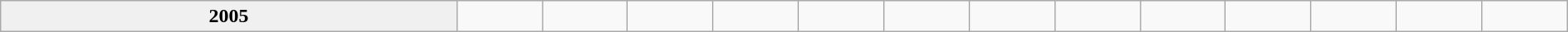<table class="wikitable" width="100%" border="1" cellpadding="5" cellspacing="0">
<tr align="center">
<td style="background: #f0f0f0"><strong>2005</strong></td>
<td></td>
<td></td>
<td></td>
<td></td>
<td></td>
<td></td>
<td></td>
<td></td>
<td></td>
<td></td>
<td></td>
<td></td>
<td></td>
</tr>
</table>
